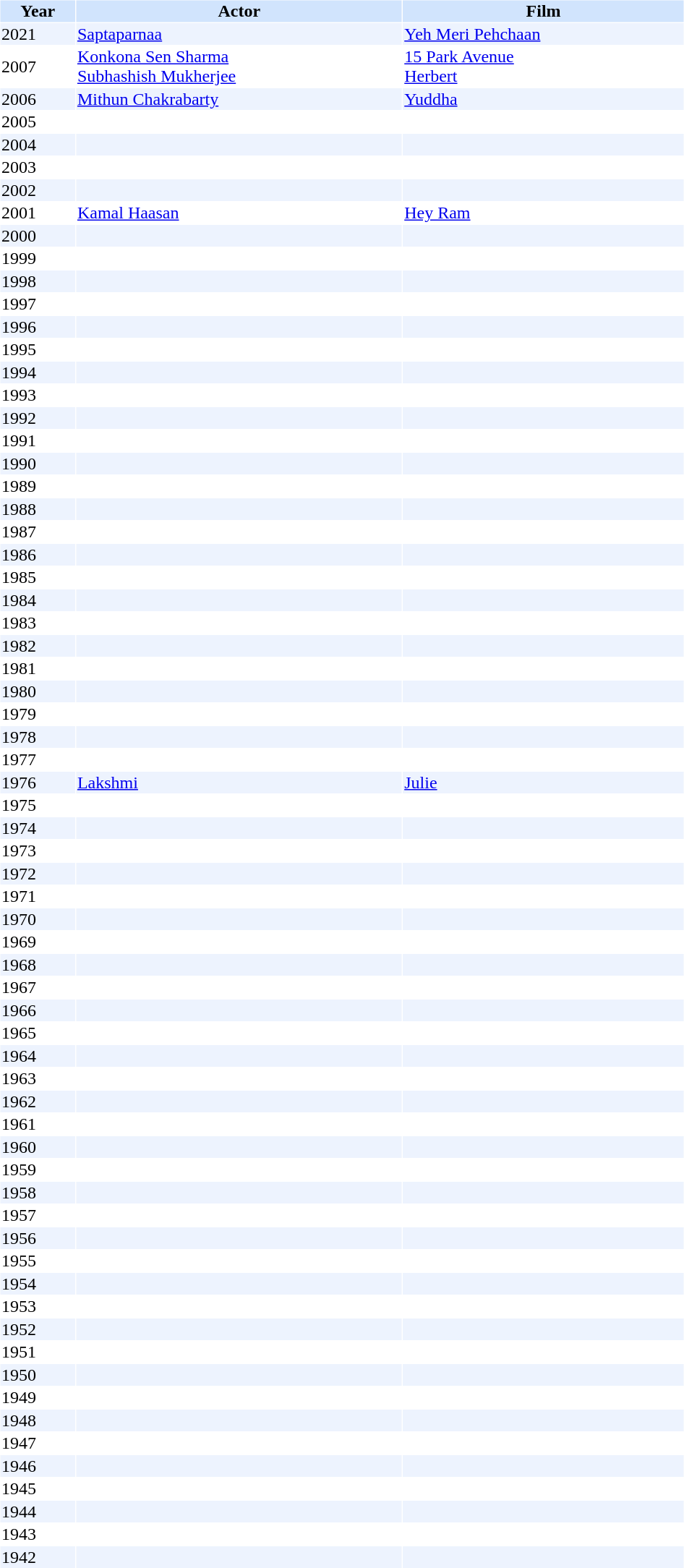<table cellspacing="1" cellpadding="1" border="0" width="50%">
<tr bgcolor="#d1e4fd">
<th>Year</th>
<th>Actor</th>
<th>Film</th>
</tr>
<tr bgcolor=#edf3fe>
<td>2021</td>
<td><a href='#'>Saptaparnaa</a></td>
<td><a href='#'>Yeh Meri Pehchaan</a></td>
</tr>
<tr>
<td>2007</td>
<td><a href='#'>Konkona Sen Sharma</a> <br> <a href='#'>Subhashish Mukherjee</a></td>
<td><a href='#'>15 Park Avenue</a> <br><a href='#'>Herbert</a></td>
</tr>
<tr bgcolor=#edf3fe>
<td>2006</td>
<td><a href='#'>Mithun Chakrabarty</a></td>
<td><a href='#'>Yuddha</a></td>
</tr>
<tr>
<td>2005</td>
<td></td>
<td></td>
</tr>
<tr bgcolor=#edf3fe>
<td>2004</td>
<td></td>
<td></td>
</tr>
<tr>
<td>2003</td>
<td></td>
<td></td>
</tr>
<tr bgcolor=#edf3fe>
<td>2002</td>
<td></td>
<td></td>
</tr>
<tr>
<td>2001</td>
<td><a href='#'>Kamal Haasan</a></td>
<td><a href='#'>Hey Ram</a></td>
</tr>
<tr bgcolor=#edf3fe>
<td>2000</td>
<td></td>
<td></td>
</tr>
<tr>
<td>1999</td>
<td></td>
<td></td>
</tr>
<tr bgcolor=#edf3fe>
<td>1998</td>
<td></td>
<td></td>
</tr>
<tr>
<td>1997</td>
<td></td>
<td></td>
</tr>
<tr bgcolor=#edf3fe>
<td>1996</td>
<td></td>
<td></td>
</tr>
<tr>
<td>1995</td>
<td></td>
<td></td>
</tr>
<tr bgcolor=#edf3fe>
<td>1994</td>
<td></td>
<td></td>
</tr>
<tr>
<td>1993</td>
<td></td>
<td></td>
</tr>
<tr bgcolor=#edf3fe>
<td>1992</td>
<td></td>
<td></td>
</tr>
<tr>
<td>1991</td>
<td></td>
<td></td>
</tr>
<tr bgcolor=#edf3fe>
<td>1990</td>
<td></td>
<td></td>
</tr>
<tr>
<td>1989</td>
<td></td>
<td></td>
</tr>
<tr bgcolor=#edf3fe>
<td>1988</td>
<td></td>
<td></td>
</tr>
<tr>
<td>1987</td>
<td></td>
<td></td>
</tr>
<tr bgcolor=#edf3fe>
<td>1986</td>
<td></td>
<td></td>
</tr>
<tr>
<td>1985</td>
<td></td>
<td></td>
</tr>
<tr bgcolor=#edf3fe>
<td>1984</td>
<td></td>
<td></td>
</tr>
<tr>
<td>1983</td>
<td></td>
<td></td>
</tr>
<tr bgcolor=#edf3fe>
<td>1982</td>
<td></td>
<td></td>
</tr>
<tr>
<td>1981</td>
<td></td>
<td></td>
</tr>
<tr bgcolor=#edf3fe>
<td>1980</td>
<td></td>
<td></td>
</tr>
<tr>
<td>1979</td>
<td></td>
<td></td>
</tr>
<tr bgcolor=#edf3fe>
<td>1978</td>
<td></td>
<td></td>
</tr>
<tr>
<td>1977</td>
<td></td>
<td></td>
</tr>
<tr bgcolor=#edf3fe>
<td>1976</td>
<td><a href='#'>Lakshmi</a></td>
<td><a href='#'>Julie</a></td>
</tr>
<tr>
<td>1975</td>
<td></td>
<td></td>
</tr>
<tr bgcolor=#edf3fe>
<td>1974</td>
<td></td>
<td></td>
</tr>
<tr>
<td>1973</td>
<td></td>
<td></td>
</tr>
<tr bgcolor=#edf3fe>
<td>1972</td>
<td></td>
<td></td>
</tr>
<tr>
<td>1971</td>
<td></td>
<td></td>
</tr>
<tr bgcolor=#edf3fe>
<td>1970</td>
<td></td>
<td></td>
</tr>
<tr>
<td>1969</td>
<td></td>
<td></td>
</tr>
<tr bgcolor=#edf3fe>
<td>1968</td>
<td></td>
<td></td>
</tr>
<tr>
<td>1967</td>
<td></td>
<td></td>
</tr>
<tr bgcolor=#edf3fe>
<td>1966</td>
<td></td>
<td></td>
</tr>
<tr>
<td>1965</td>
<td></td>
<td></td>
</tr>
<tr bgcolor=#edf3fe>
<td>1964</td>
<td></td>
<td></td>
</tr>
<tr>
<td>1963</td>
<td></td>
<td></td>
</tr>
<tr bgcolor=#edf3fe>
<td>1962</td>
<td></td>
<td></td>
</tr>
<tr>
<td>1961</td>
<td></td>
<td></td>
</tr>
<tr bgcolor=#edf3fe>
<td>1960</td>
<td></td>
<td></td>
</tr>
<tr>
<td>1959</td>
<td></td>
<td></td>
</tr>
<tr bgcolor=#edf3fe>
<td>1958</td>
<td></td>
<td></td>
</tr>
<tr>
<td>1957</td>
<td></td>
<td></td>
</tr>
<tr bgcolor=#edf3fe>
<td>1956</td>
<td></td>
<td></td>
</tr>
<tr>
<td>1955</td>
<td></td>
<td></td>
</tr>
<tr bgcolor=#edf3fe>
<td>1954</td>
<td></td>
<td></td>
</tr>
<tr>
<td>1953</td>
<td></td>
<td></td>
</tr>
<tr bgcolor=#edf3fe>
<td>1952</td>
<td></td>
<td></td>
</tr>
<tr>
<td>1951</td>
<td></td>
<td></td>
</tr>
<tr bgcolor=#edf3fe>
<td>1950</td>
<td></td>
<td></td>
</tr>
<tr>
<td>1949</td>
<td></td>
<td></td>
</tr>
<tr bgcolor=#edf3fe>
<td>1948</td>
<td></td>
<td></td>
</tr>
<tr>
<td>1947</td>
<td></td>
<td></td>
</tr>
<tr bgcolor=#edf3fe>
<td>1946</td>
<td></td>
<td></td>
</tr>
<tr>
<td>1945</td>
<td></td>
<td></td>
</tr>
<tr bgcolor=#edf3fe>
<td>1944</td>
<td></td>
<td></td>
</tr>
<tr>
<td>1943</td>
<td></td>
<td></td>
</tr>
<tr bgcolor=#edf3fe>
<td>1942</td>
<td></td>
<td></td>
</tr>
</table>
